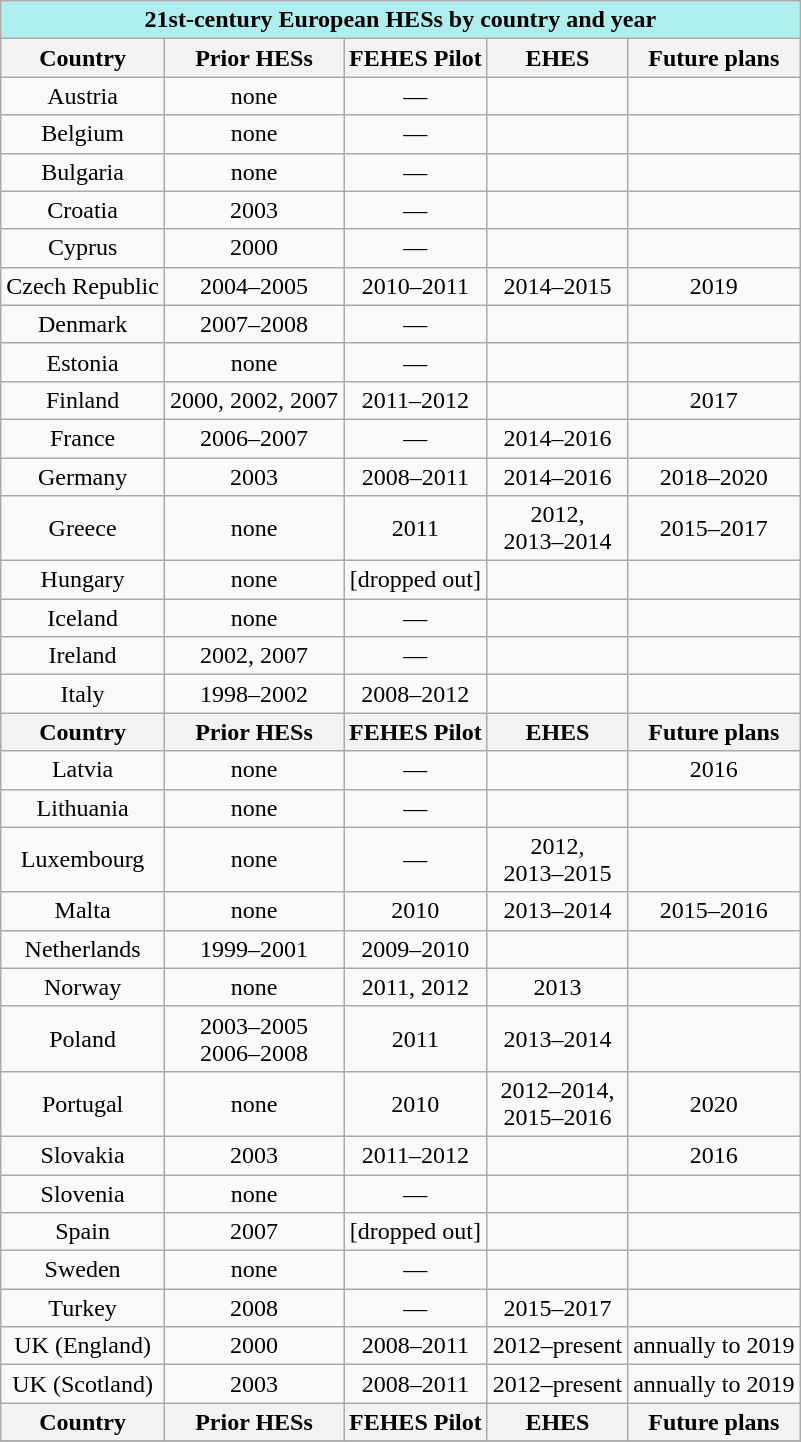<table class="wikitable" style="text-align:center">
<tr>
<th colspan="6" style="background: PaleTurquoise;">21st-century European HESs by country and year</th>
</tr>
<tr>
<th>Country</th>
<th>Prior HESs</th>
<th>FEHES Pilot</th>
<th>EHES</th>
<th>Future plans</th>
</tr>
<tr>
<td>Austria</td>
<td>none</td>
<td>—</td>
<td></td>
<td></td>
</tr>
<tr>
<td>Belgium</td>
<td>none</td>
<td>—</td>
<td></td>
<td></td>
</tr>
<tr>
<td>Bulgaria</td>
<td>none</td>
<td>—</td>
<td></td>
<td></td>
</tr>
<tr>
<td>Croatia</td>
<td>2003</td>
<td>—</td>
<td></td>
<td></td>
</tr>
<tr>
<td>Cyprus</td>
<td>2000</td>
<td>—</td>
<td></td>
<td></td>
</tr>
<tr>
<td>Czech Republic</td>
<td>2004–2005</td>
<td>2010–2011</td>
<td>2014–2015</td>
<td>2019</td>
</tr>
<tr>
<td>Denmark</td>
<td>2007–2008</td>
<td>—</td>
<td></td>
<td></td>
</tr>
<tr>
<td>Estonia</td>
<td>none</td>
<td>—</td>
<td></td>
<td></td>
</tr>
<tr>
<td>Finland</td>
<td>2000, 2002, 2007</td>
<td>2011–2012</td>
<td></td>
<td>2017</td>
</tr>
<tr>
<td>France</td>
<td>2006–2007</td>
<td>—</td>
<td>2014–2016</td>
<td></td>
</tr>
<tr>
<td>Germany</td>
<td>2003</td>
<td>2008–2011</td>
<td>2014–2016</td>
<td>2018–2020</td>
</tr>
<tr>
<td>Greece</td>
<td>none</td>
<td>2011</td>
<td>2012, <br>2013–2014</td>
<td>2015–2017</td>
</tr>
<tr>
<td>Hungary</td>
<td>none</td>
<td>[dropped out]</td>
<td></td>
<td></td>
</tr>
<tr>
<td>Iceland</td>
<td>none</td>
<td>—</td>
<td></td>
<td></td>
</tr>
<tr>
<td>Ireland</td>
<td>2002, 2007</td>
<td>—</td>
<td></td>
<td></td>
</tr>
<tr>
<td>Italy</td>
<td>1998–2002</td>
<td>2008–2012</td>
<td></td>
<td></td>
</tr>
<tr>
<th>Country</th>
<th>Prior HESs</th>
<th>FEHES Pilot</th>
<th>EHES</th>
<th>Future plans</th>
</tr>
<tr>
<td>Latvia</td>
<td>none</td>
<td>—</td>
<td></td>
<td>2016</td>
</tr>
<tr>
<td>Lithuania</td>
<td>none</td>
<td>—</td>
<td></td>
<td></td>
</tr>
<tr>
<td>Luxembourg</td>
<td>none</td>
<td>—</td>
<td>2012, <br>2013–2015</td>
<td></td>
</tr>
<tr>
<td>Malta</td>
<td>none</td>
<td>2010</td>
<td>2013–2014</td>
<td>2015–2016</td>
</tr>
<tr>
<td>Netherlands</td>
<td>1999–2001</td>
<td>2009–2010</td>
<td></td>
<td></td>
</tr>
<tr>
<td>Norway</td>
<td>none</td>
<td>2011, 2012</td>
<td>2013</td>
<td></td>
</tr>
<tr>
<td>Poland</td>
<td>2003–2005<br>2006–2008</td>
<td>2011</td>
<td>2013–2014</td>
<td></td>
</tr>
<tr>
<td>Portugal</td>
<td>none</td>
<td>2010</td>
<td>2012–2014,<br>2015–2016</td>
<td>2020</td>
</tr>
<tr>
<td>Slovakia</td>
<td>2003</td>
<td>2011–2012</td>
<td></td>
<td>2016</td>
</tr>
<tr>
<td>Slovenia</td>
<td>none</td>
<td>—</td>
<td></td>
<td></td>
</tr>
<tr>
<td>Spain</td>
<td>2007</td>
<td>[dropped out]</td>
<td></td>
<td></td>
</tr>
<tr>
<td>Sweden</td>
<td>none</td>
<td>—</td>
<td></td>
<td></td>
</tr>
<tr>
<td>Turkey</td>
<td>2008</td>
<td>—</td>
<td>2015–2017</td>
<td></td>
</tr>
<tr>
<td>UK (England)</td>
<td>2000</td>
<td>2008–2011</td>
<td>2012–present</td>
<td>annually to 2019</td>
</tr>
<tr>
<td>UK (Scotland)</td>
<td>2003</td>
<td>2008–2011</td>
<td>2012–present</td>
<td>annually to 2019</td>
</tr>
<tr>
<th>Country</th>
<th>Prior HESs</th>
<th>FEHES Pilot</th>
<th>EHES</th>
<th>Future plans</th>
</tr>
<tr>
</tr>
</table>
